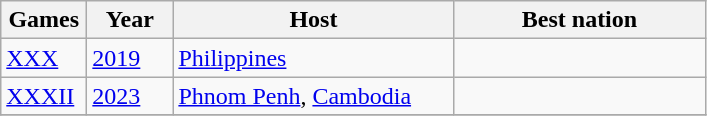<table class=wikitable>
<tr>
<th width=50>Games</th>
<th width=50>Year</th>
<th width=180>Host</th>
<th width=160>Best nation</th>
</tr>
<tr>
<td><a href='#'>XXX</a></td>
<td><a href='#'>2019</a></td>
<td><a href='#'>Philippines</a></td>
<td></td>
</tr>
<tr>
<td><a href='#'>XXXII</a></td>
<td><a href='#'>2023</a></td>
<td><a href='#'>Phnom Penh</a>, <a href='#'>Cambodia</a></td>
<td></td>
</tr>
<tr>
</tr>
</table>
